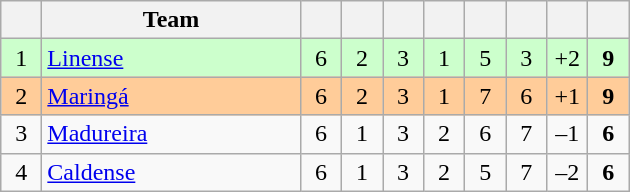<table class="wikitable" style="text-align: center;">
<tr>
<th width=20></th>
<th width=165>Team</th>
<th width=20></th>
<th width=20></th>
<th width=20></th>
<th width=20></th>
<th width=20></th>
<th width=20></th>
<th width=20></th>
<th width=20></th>
</tr>
<tr bgcolor=#ccffcc>
<td>1</td>
<td align=left> <a href='#'>Linense</a></td>
<td>6</td>
<td>2</td>
<td>3</td>
<td>1</td>
<td>5</td>
<td>3</td>
<td>+2</td>
<td><strong>9</strong></td>
</tr>
<tr bgcolor=#ffcc99>
<td>2</td>
<td align=left> <a href='#'>Maringá</a></td>
<td>6</td>
<td>2</td>
<td>3</td>
<td>1</td>
<td>7</td>
<td>6</td>
<td>+1</td>
<td><strong>9</strong></td>
</tr>
<tr>
<td>3</td>
<td align=left> <a href='#'>Madureira</a></td>
<td>6</td>
<td>1</td>
<td>3</td>
<td>2</td>
<td>6</td>
<td>7</td>
<td>–1</td>
<td><strong>6</strong></td>
</tr>
<tr>
<td>4</td>
<td align=left> <a href='#'>Caldense</a></td>
<td>6</td>
<td>1</td>
<td>3</td>
<td>2</td>
<td>5</td>
<td>7</td>
<td>–2</td>
<td><strong>6</strong></td>
</tr>
</table>
